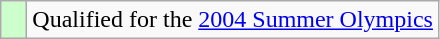<table class="wikitable">
<tr>
<td width=10px bgcolor="#ccffcc"></td>
<td>Qualified for the <a href='#'>2004 Summer Olympics</a></td>
</tr>
</table>
